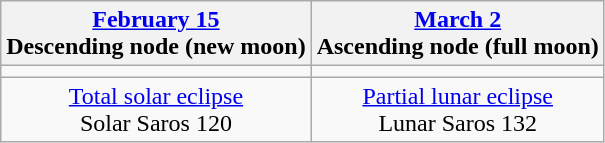<table class="wikitable">
<tr>
<th><a href='#'>February 15</a><br>Descending node (new moon)<br></th>
<th><a href='#'>March 2</a><br>Ascending node (full moon)</th>
</tr>
<tr>
<td></td>
<td></td>
</tr>
<tr align=center>
<td><a href='#'>Total solar eclipse</a><br>Solar Saros 120</td>
<td><a href='#'>Partial lunar eclipse</a><br>Lunar Saros 132</td>
</tr>
</table>
